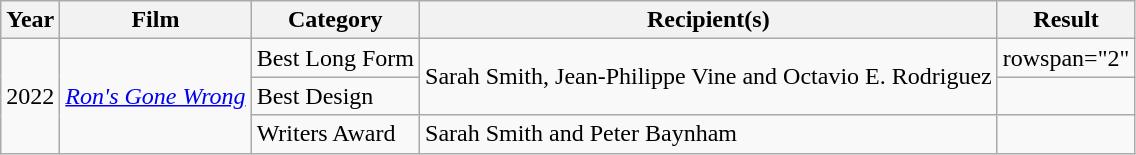<table class="wikitable sortable">
<tr>
<th>Year</th>
<th>Film</th>
<th>Category</th>
<th>Recipient(s)</th>
<th>Result</th>
</tr>
<tr>
<td rowspan="3">2022</td>
<td rowspan="3"><em><a href='#'>Ron's Gone Wrong</a></em></td>
<td>Best Long Form</td>
<td rowspan=2>Sarah Smith, Jean-Philippe Vine and Octavio E. Rodriguez</td>
<td>rowspan="2"</td>
</tr>
<tr>
<td>Best Design</td>
</tr>
<tr>
<td>Writers Award</td>
<td>Sarah Smith and Peter Baynham</td>
<td></td>
</tr>
</table>
